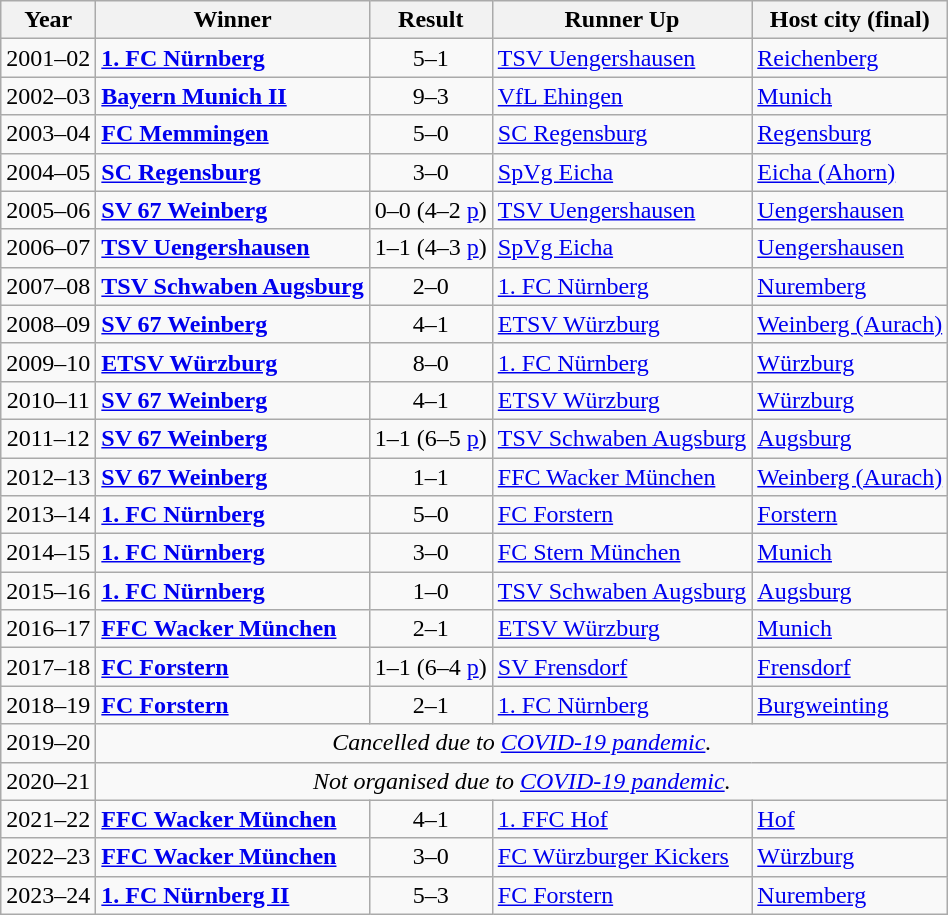<table class="sortable wikitable">
<tr>
<th>Year</th>
<th>Winner</th>
<th>Result</th>
<th>Runner Up</th>
<th>Host city (final)</th>
</tr>
<tr>
<td align=center>2001–02</td>
<td><strong><a href='#'>1. FC Nürnberg</a></strong></td>
<td align=center>5–1</td>
<td><a href='#'>TSV Uengershausen</a></td>
<td><a href='#'>Reichenberg</a></td>
</tr>
<tr>
<td align=center>2002–03</td>
<td><strong><a href='#'>Bayern Munich II</a></strong></td>
<td align=center>9–3</td>
<td><a href='#'>VfL Ehingen</a></td>
<td><a href='#'>Munich</a></td>
</tr>
<tr>
<td align=center>2003–04</td>
<td><strong><a href='#'>FC Memmingen</a></strong></td>
<td align=center>5–0</td>
<td><a href='#'>SC Regensburg</a></td>
<td><a href='#'>Regensburg</a></td>
</tr>
<tr>
<td align=center>2004–05</td>
<td><strong><a href='#'>SC Regensburg</a></strong></td>
<td align=center>3–0</td>
<td><a href='#'>SpVg Eicha</a></td>
<td><a href='#'>Eicha (Ahorn)</a></td>
</tr>
<tr>
<td align=center>2005–06</td>
<td><strong><a href='#'>SV 67 Weinberg</a></strong></td>
<td align=center>0–0 (4–2 <a href='#'>p</a>)</td>
<td><a href='#'>TSV Uengershausen</a></td>
<td><a href='#'>Uengershausen</a></td>
</tr>
<tr>
<td align=center>2006–07</td>
<td><strong><a href='#'>TSV Uengershausen</a></strong></td>
<td align=center>1–1 (4–3 <a href='#'>p</a>)</td>
<td><a href='#'>SpVg Eicha</a></td>
<td><a href='#'>Uengershausen</a></td>
</tr>
<tr>
<td align=center>2007–08</td>
<td><strong><a href='#'>TSV Schwaben Augsburg</a></strong></td>
<td align=center>2–0</td>
<td><a href='#'>1. FC Nürnberg</a></td>
<td><a href='#'>Nuremberg</a></td>
</tr>
<tr>
<td align=center>2008–09</td>
<td><strong><a href='#'>SV 67 Weinberg</a></strong></td>
<td align=center>4–1</td>
<td><a href='#'>ETSV Würzburg</a></td>
<td><a href='#'>Weinberg (Aurach)</a></td>
</tr>
<tr>
<td align=center>2009–10</td>
<td><strong><a href='#'>ETSV Würzburg</a></strong></td>
<td align=center>8–0</td>
<td><a href='#'>1. FC Nürnberg</a></td>
<td><a href='#'>Würzburg</a></td>
</tr>
<tr>
<td align=center>2010–11</td>
<td><strong><a href='#'>SV 67 Weinberg</a></strong></td>
<td align=center>4–1</td>
<td><a href='#'>ETSV Würzburg</a></td>
<td><a href='#'>Würzburg</a></td>
</tr>
<tr>
<td align=center>2011–12</td>
<td><strong><a href='#'>SV 67 Weinberg</a></strong></td>
<td align=center>1–1 (6–5 <a href='#'>p</a>)</td>
<td><a href='#'>TSV Schwaben Augsburg</a></td>
<td><a href='#'>Augsburg</a></td>
</tr>
<tr>
<td align=center>2012–13</td>
<td><strong><a href='#'>SV 67 Weinberg</a></strong></td>
<td align=center>1–1</td>
<td><a href='#'>FFC Wacker München⁠</a></td>
<td><a href='#'>Weinberg (Aurach)</a></td>
</tr>
<tr>
<td align=center>2013–14</td>
<td><strong><a href='#'>1. FC Nürnberg</a></strong></td>
<td align=center>5–0</td>
<td><a href='#'>FC Forstern⁠</a></td>
<td><a href='#'>Forstern</a></td>
</tr>
<tr>
<td align=center>2014–15</td>
<td><strong><a href='#'>1. FC Nürnberg</a></strong></td>
<td align=center>3–0</td>
<td><a href='#'>FC Stern München</a></td>
<td><a href='#'>Munich</a></td>
</tr>
<tr>
<td align=center>2015–16</td>
<td><strong><a href='#'>1. FC Nürnberg</a></strong></td>
<td align=center>1–0</td>
<td><a href='#'>TSV Schwaben Augsburg</a></td>
<td><a href='#'>Augsburg</a></td>
</tr>
<tr>
<td align=center>2016–17</td>
<td><strong><a href='#'>FFC Wacker München</a></strong></td>
<td align=center>2–1</td>
<td><a href='#'>ETSV Würzburg</a></td>
<td><a href='#'>Munich</a></td>
</tr>
<tr>
<td align=center>2017–18</td>
<td><strong><a href='#'>FC Forstern</a></strong></td>
<td align=center>1–1 (6–4 <a href='#'>p</a>)</td>
<td><a href='#'>SV Frensdorf</a></td>
<td><a href='#'>Frensdorf</a></td>
</tr>
<tr>
<td align=center>2018–19</td>
<td><strong><a href='#'>FC Forstern</a></strong></td>
<td align=center>2–1</td>
<td><a href='#'>1. FC Nürnberg</a></td>
<td><a href='#'>Burgweinting</a></td>
</tr>
<tr>
<td align=center>2019–20</td>
<td colspan="4" align="center"><em>Cancelled due to <a href='#'>COVID-19 pandemic</a>.</em></td>
</tr>
<tr>
<td align=center>2020–21</td>
<td colspan="4" align="center"><em>Not organised due to <a href='#'>COVID-19 pandemic</a>.</em></td>
</tr>
<tr>
<td align=center>2021–22</td>
<td><strong><a href='#'>FFC Wacker München</a></strong></td>
<td align=center>4–1</td>
<td><a href='#'>1. FFC Hof</a></td>
<td><a href='#'>Hof</a></td>
</tr>
<tr>
<td align=center>2022–23</td>
<td><strong><a href='#'>FFC Wacker München</a></strong></td>
<td align=center>3–0</td>
<td><a href='#'>FC Würzburger Kickers</a></td>
<td><a href='#'>Würzburg</a></td>
</tr>
<tr>
<td align=center>2023–24</td>
<td><strong><a href='#'>1. FC Nürnberg II</a></strong></td>
<td align=center>5–3</td>
<td><a href='#'>FC Forstern</a></td>
<td><a href='#'>Nuremberg</a></td>
</tr>
</table>
